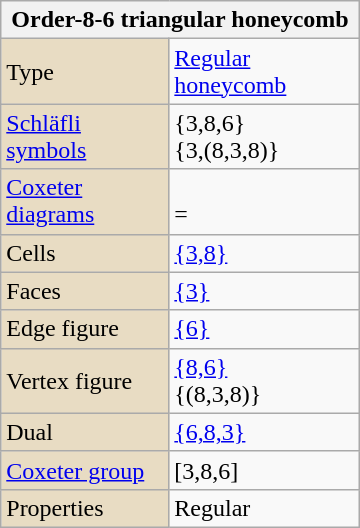<table class="wikitable" align="right" style="margin-left:10px" width=240>
<tr>
<th bgcolor=#e8dcc3 colspan=2>Order-8-6 triangular honeycomb</th>
</tr>
<tr>
<td bgcolor=#e8dcc3>Type</td>
<td><a href='#'>Regular honeycomb</a></td>
</tr>
<tr>
<td bgcolor=#e8dcc3><a href='#'>Schläfli symbols</a></td>
<td>{3,8,6}<br>{3,(8,3,8)}</td>
</tr>
<tr>
<td bgcolor=#e8dcc3><a href='#'>Coxeter diagrams</a></td>
<td><br> = </td>
</tr>
<tr>
<td bgcolor=#e8dcc3>Cells</td>
<td><a href='#'>{3,8}</a> </td>
</tr>
<tr>
<td bgcolor=#e8dcc3>Faces</td>
<td><a href='#'>{3}</a></td>
</tr>
<tr>
<td bgcolor=#e8dcc3>Edge figure</td>
<td><a href='#'>{6}</a></td>
</tr>
<tr>
<td bgcolor=#e8dcc3>Vertex figure</td>
<td><a href='#'>{8,6}</a> <br>{(8,3,8)} </td>
</tr>
<tr>
<td bgcolor=#e8dcc3>Dual</td>
<td><a href='#'>{6,8,3}</a></td>
</tr>
<tr>
<td bgcolor=#e8dcc3><a href='#'>Coxeter group</a></td>
<td>[3,8,6]</td>
</tr>
<tr>
<td bgcolor=#e8dcc3>Properties</td>
<td>Regular</td>
</tr>
</table>
